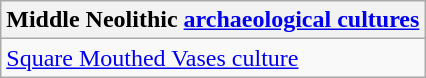<table class="wikitable">
<tr>
<th>Middle Neolithic <a href='#'>archaeological cultures</a></th>
</tr>
<tr>
<td><a href='#'>Square Mouthed Vases culture</a></td>
</tr>
</table>
